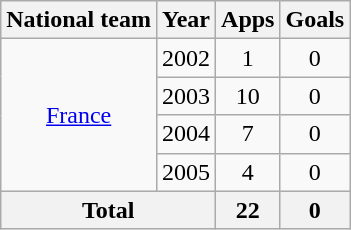<table class="wikitable" style="text-align:center">
<tr>
<th>National team</th>
<th>Year</th>
<th>Apps</th>
<th>Goals</th>
</tr>
<tr>
<td rowspan="4"><a href='#'>France</a></td>
<td>2002</td>
<td>1</td>
<td>0</td>
</tr>
<tr>
<td>2003</td>
<td>10</td>
<td>0</td>
</tr>
<tr>
<td>2004</td>
<td>7</td>
<td>0</td>
</tr>
<tr>
<td>2005</td>
<td>4</td>
<td>0</td>
</tr>
<tr>
<th colspan="2">Total</th>
<th>22</th>
<th>0</th>
</tr>
</table>
